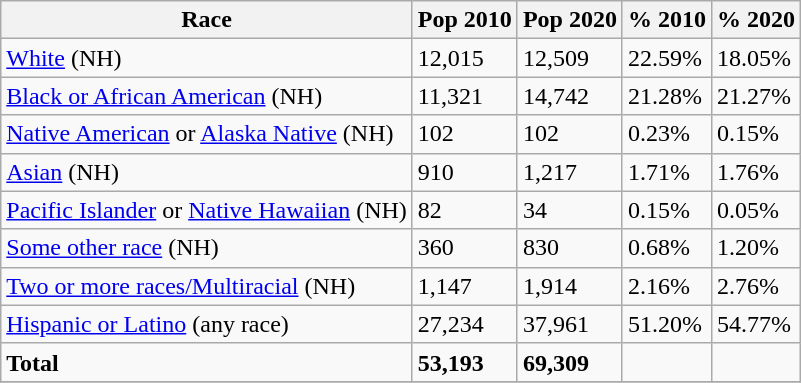<table class="wikitable">
<tr>
<th>Race</th>
<th>Pop 2010</th>
<th>Pop 2020</th>
<th>% 2010</th>
<th>% 2020</th>
</tr>
<tr>
<td><a href='#'>White</a> (NH)</td>
<td>12,015</td>
<td>12,509</td>
<td>22.59%</td>
<td>18.05%</td>
</tr>
<tr>
<td><a href='#'>Black or African American</a> (NH)</td>
<td>11,321</td>
<td>14,742</td>
<td>21.28%</td>
<td>21.27%</td>
</tr>
<tr>
<td><a href='#'>Native American</a> or <a href='#'>Alaska Native</a> (NH)</td>
<td>102</td>
<td>102</td>
<td>0.23%</td>
<td>0.15%</td>
</tr>
<tr>
<td><a href='#'>Asian</a> (NH)</td>
<td>910</td>
<td>1,217</td>
<td>1.71%</td>
<td>1.76%</td>
</tr>
<tr>
<td><a href='#'>Pacific Islander</a> or <a href='#'>Native Hawaiian</a> (NH)</td>
<td>82</td>
<td>34</td>
<td>0.15%</td>
<td>0.05%</td>
</tr>
<tr>
<td><a href='#'>Some other race</a> (NH)</td>
<td>360</td>
<td>830</td>
<td>0.68%</td>
<td>1.20%</td>
</tr>
<tr>
<td><a href='#'>Two or more races/Multiracial</a> (NH)</td>
<td>1,147</td>
<td>1,914</td>
<td>2.16%</td>
<td>2.76%</td>
</tr>
<tr>
<td><a href='#'>Hispanic or Latino</a> (any race)</td>
<td>27,234</td>
<td>37,961</td>
<td>51.20%</td>
<td>54.77%</td>
</tr>
<tr>
<td><strong>Total</strong></td>
<td><strong>53,193</strong></td>
<td><strong>69,309</strong></td>
<td></td>
<td></td>
</tr>
<tr>
</tr>
</table>
